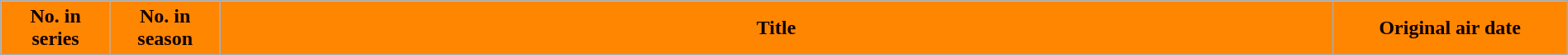<table class="wikitable plainrowheaders" style="width:100%; margin:auto; background:#fff;">
<tr>
<th scope="col" style="background:#FF8600; color:#100; width:7%;">No. in<br>series</th>
<th scope="col" style="background:#FF8600; color:#100; width:7%;">No. in<br>season</th>
<th scope="col" style="background:#FF8600; color:#100;">Title</th>
<th scope="col" style="background:#FF8600; color:#100; width:15%;">Original air date<br>











</th>
</tr>
</table>
